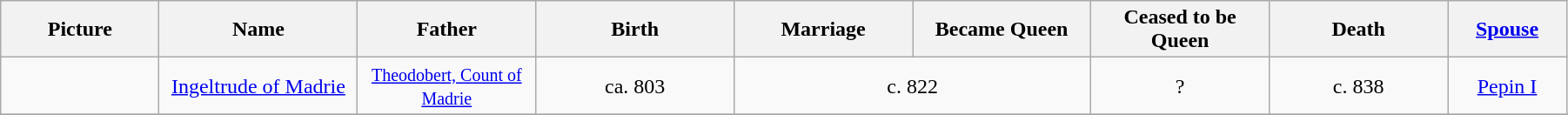<table width=95% class="wikitable">
<tr>
<th width = "8%">Picture</th>
<th width = "10%">Name</th>
<th width = "9%">Father</th>
<th width = "10%">Birth</th>
<th width = "9%">Marriage</th>
<th width = "9%">Became Queen</th>
<th width = "9%">Ceased to be Queen</th>
<th width = "9%">Death</th>
<th width = "6%"><a href='#'>Spouse</a></th>
</tr>
<tr>
<td align="center"></td>
<td align="center"><a href='#'>Ingeltrude of Madrie</a></td>
<td align="center"><small><a href='#'>Theodobert, Count of Madrie</a></small></td>
<td align="center">ca. 803</td>
<td align="center" colspan="2">c. 822</td>
<td align="center">?</td>
<td align="center">c. 838</td>
<td align="center"><a href='#'>Pepin I</a></td>
</tr>
<tr>
</tr>
</table>
